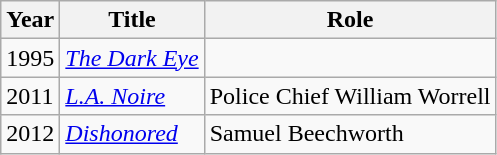<table class="wikitable">
<tr>
<th>Year</th>
<th>Title</th>
<th>Role</th>
</tr>
<tr>
<td>1995</td>
<td><em><a href='#'>The Dark Eye</a></em></td>
<td></td>
</tr>
<tr>
<td>2011</td>
<td><em><a href='#'>L.A. Noire</a></em></td>
<td>Police Chief William Worrell</td>
</tr>
<tr>
<td>2012</td>
<td><em><a href='#'>Dishonored</a></em></td>
<td>Samuel Beechworth</td>
</tr>
</table>
